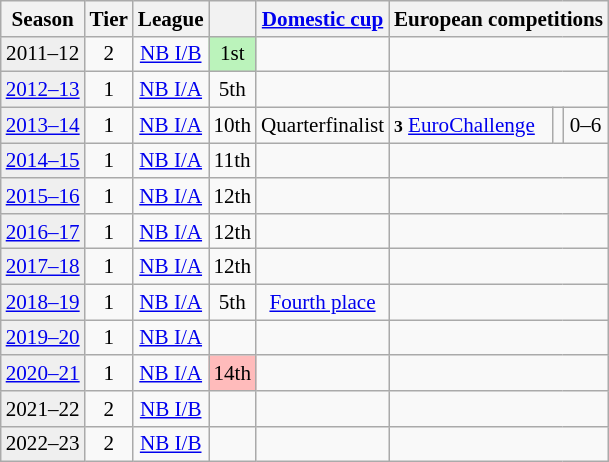<table class="wikitable" style="font-size:88%; text-align:center">
<tr bgcolor=>
<th>Season</th>
<th>Tier</th>
<th>League</th>
<th></th>
<th><a href='#'>Domestic cup</a></th>
<th colspan=3>European competitions</th>
</tr>
<tr>
<td style="background:#efefef;">2011–12</td>
<td>2</td>
<td><a href='#'>NB I/B</a></td>
<td style="background:#BBF3BB">1st</td>
<td></td>
<td colspan=3></td>
</tr>
<tr>
<td style="background:#efefef;"><a href='#'>2012–13</a></td>
<td>1</td>
<td><a href='#'>NB I/A</a></td>
<td>5th</td>
<td></td>
<td colspan=3></td>
</tr>
<tr>
<td style="background:#efefef;"><a href='#'>2013–14</a></td>
<td>1</td>
<td><a href='#'>NB I/A</a></td>
<td>10th</td>
<td>Quarterfinalist</td>
<td align=left><small><strong>3</strong></small> <a href='#'>EuroChallenge</a></td>
<td align=center></td>
<td style="text-align: center;">0–6</td>
</tr>
<tr>
<td style="background:#efefef;"><a href='#'>2014–15</a></td>
<td>1</td>
<td><a href='#'>NB I/A</a></td>
<td>11th</td>
<td></td>
<td colspan=3></td>
</tr>
<tr>
<td style="background:#efefef;"><a href='#'>2015–16</a></td>
<td>1</td>
<td><a href='#'>NB I/A</a></td>
<td>12th</td>
<td></td>
<td colspan=3></td>
</tr>
<tr>
<td style="background:#efefef;"><a href='#'>2016–17</a></td>
<td>1</td>
<td><a href='#'>NB I/A</a></td>
<td>12th</td>
<td></td>
<td colspan=3></td>
</tr>
<tr>
<td style="background:#efefef;"><a href='#'>2017–18</a></td>
<td>1</td>
<td><a href='#'>NB I/A</a></td>
<td>12th</td>
<td></td>
<td colspan=3></td>
</tr>
<tr>
<td style="background:#efefef;"><a href='#'>2018–19</a></td>
<td>1</td>
<td><a href='#'>NB I/A</a></td>
<td>5th</td>
<td><a href='#'>Fourth place</a></td>
<td colspan=3></td>
</tr>
<tr>
<td style="background:#efefef;"><a href='#'>2019–20</a></td>
<td>1</td>
<td><a href='#'>NB I/A</a></td>
<td></td>
<td></td>
<td colspan=3></td>
</tr>
<tr>
<td style="background:#efefef;"><a href='#'>2020–21</a></td>
<td>1</td>
<td><a href='#'>NB I/A</a></td>
<td bgcolor=#FFBBBB>14th</td>
<td></td>
<td colspan=3></td>
</tr>
<tr>
<td style="background:#efefef;">2021–22</td>
<td>2</td>
<td><a href='#'>NB I/B</a></td>
<td></td>
<td></td>
<td colspan=3></td>
</tr>
<tr>
<td style="background:#efefef;">2022–23</td>
<td>2</td>
<td><a href='#'>NB I/B</a></td>
<td></td>
<td></td>
<td colspan=3></td>
</tr>
</table>
